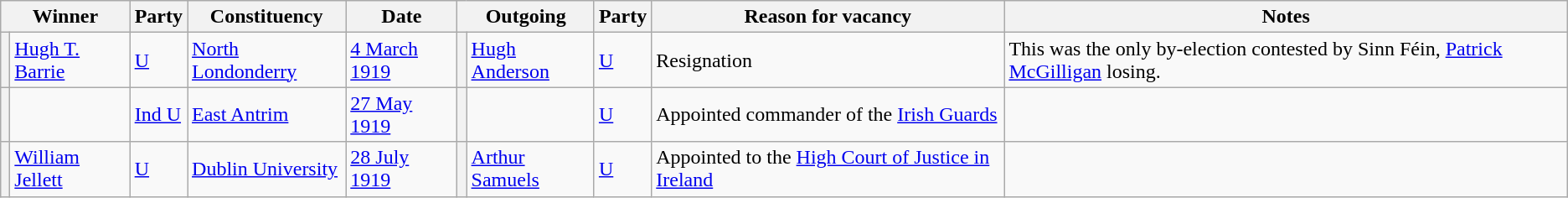<table class="wikitable">
<tr>
<th colspan=2>Winner</th>
<th>Party</th>
<th>Constituency</th>
<th>Date</th>
<th colspan=2>Outgoing</th>
<th>Party</th>
<th>Reason for vacancy</th>
<th>Notes</th>
</tr>
<tr>
<th></th>
<td><a href='#'>Hugh T. Barrie</a></td>
<td><a href='#'>U</a></td>
<td><a href='#'>North Londonderry</a></td>
<td><a href='#'>4 March 1919</a></td>
<th></th>
<td><a href='#'>Hugh Anderson</a></td>
<td><a href='#'>U</a></td>
<td>Resignation</td>
<td>This was the only by-election contested by Sinn Féin, <a href='#'>Patrick McGilligan</a> losing.</td>
</tr>
<tr>
<th></th>
<td></td>
<td><a href='#'>Ind U</a></td>
<td><a href='#'>East Antrim</a></td>
<td><a href='#'>27 May 1919</a></td>
<th></th>
<td></td>
<td><a href='#'>U</a></td>
<td>Appointed commander of the <a href='#'>Irish Guards</a></td>
<td></td>
</tr>
<tr>
<th></th>
<td><a href='#'>William Jellett</a></td>
<td><a href='#'>U</a></td>
<td><a href='#'>Dublin University</a></td>
<td><a href='#'>28 July 1919</a></td>
<th></th>
<td><a href='#'>Arthur Samuels</a></td>
<td><a href='#'>U</a></td>
<td>Appointed to the <a href='#'>High Court of Justice in Ireland</a></td>
<td></td>
</tr>
</table>
